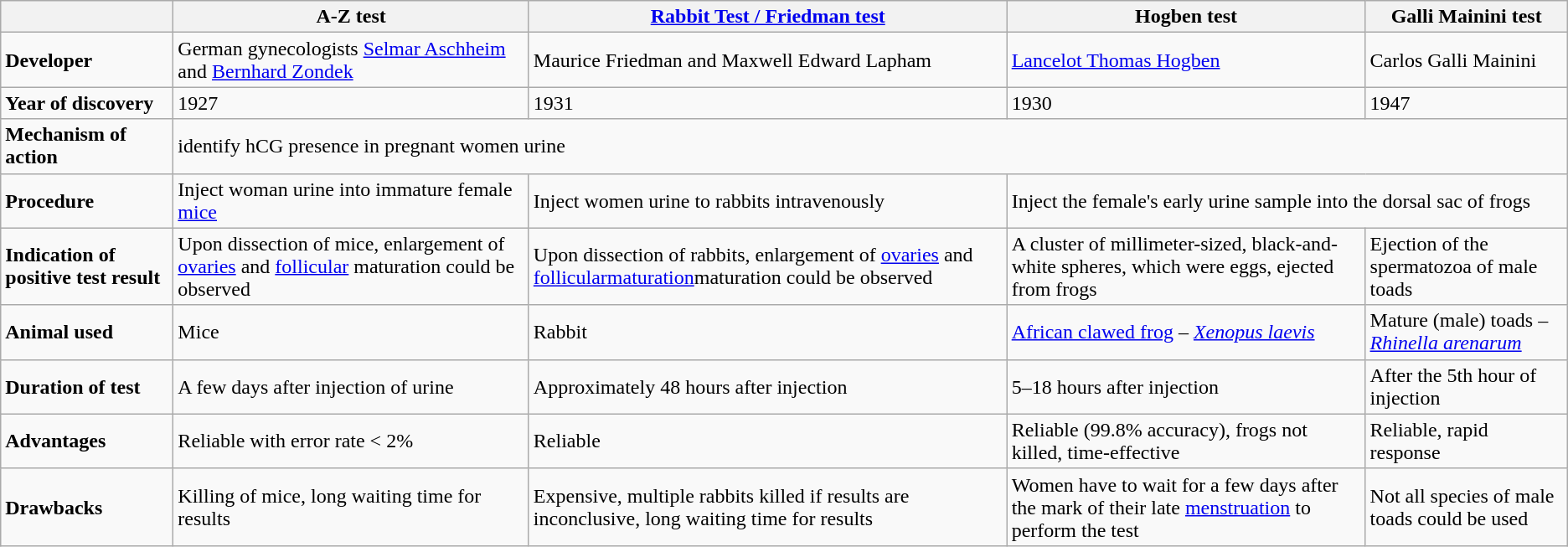<table class="wikitable">
<tr>
<th></th>
<th>A-Z test</th>
<th><a href='#'>Rabbit Test / Friedman test</a></th>
<th>Hogben test</th>
<th>Galli Mainini test</th>
</tr>
<tr>
<td><strong>Developer</strong></td>
<td>German gynecologists <a href='#'>Selmar Aschheim</a> and <a href='#'>Bernhard Zondek</a></td>
<td>Maurice Friedman and Maxwell Edward Lapham</td>
<td><a href='#'>Lancelot Thomas Hogben</a></td>
<td>Carlos Galli Mainini</td>
</tr>
<tr>
<td><strong>Year of discovery</strong></td>
<td>1927</td>
<td>1931</td>
<td>1930</td>
<td>1947</td>
</tr>
<tr>
<td><strong>Mechanism of action</strong></td>
<td colspan="4">identify hCG presence in pregnant women urine</td>
</tr>
<tr>
<td><strong>Procedure</strong></td>
<td>Inject woman urine into immature female <a href='#'>mice</a></td>
<td>Inject women urine to rabbits intravenously</td>
<td colspan="2">Inject the female's early urine sample into the dorsal sac of frogs</td>
</tr>
<tr>
<td><strong>Indication of positive test result</strong></td>
<td>Upon dissection of mice, enlargement of <a href='#'>ovaries</a> and <a href='#'>follicular</a> maturation could be observed</td>
<td>Upon dissection of rabbits, enlargement of <a href='#'>ovaries</a> and <a href='#'>follicularmaturation</a>maturation could be observed</td>
<td>A cluster of millimeter-sized, black-and-white spheres, which were eggs,  ejected from frogs</td>
<td>Ejection of the spermatozoa of male toads</td>
</tr>
<tr>
<td><strong>Animal used</strong></td>
<td>Mice</td>
<td>Rabbit</td>
<td><a href='#'>African clawed frog</a> – <em><a href='#'>Xenopus laevis</a></em></td>
<td>Mature (male) toads – <em><a href='#'>Rhinella arenarum</a></em></td>
</tr>
<tr>
<td><strong>Duration of test</strong></td>
<td>A few days after injection of urine</td>
<td>Approximately 48 hours after injection</td>
<td>5–18 hours after injection</td>
<td>After the 5th hour of injection</td>
</tr>
<tr>
<td><strong>Advantages</strong></td>
<td>Reliable with error rate < 2%</td>
<td>Reliable</td>
<td>Reliable (99.8% accuracy), frogs not killed, time-effective</td>
<td>Reliable, rapid response</td>
</tr>
<tr>
<td><strong>Drawbacks</strong></td>
<td>Killing of mice, long waiting time for results</td>
<td>Expensive, multiple rabbits killed if results are inconclusive, long waiting time for results</td>
<td>Women have to wait for a few days after the mark of their late <a href='#'>menstruation</a> to perform the test</td>
<td>Not all species of male toads could be used</td>
</tr>
</table>
